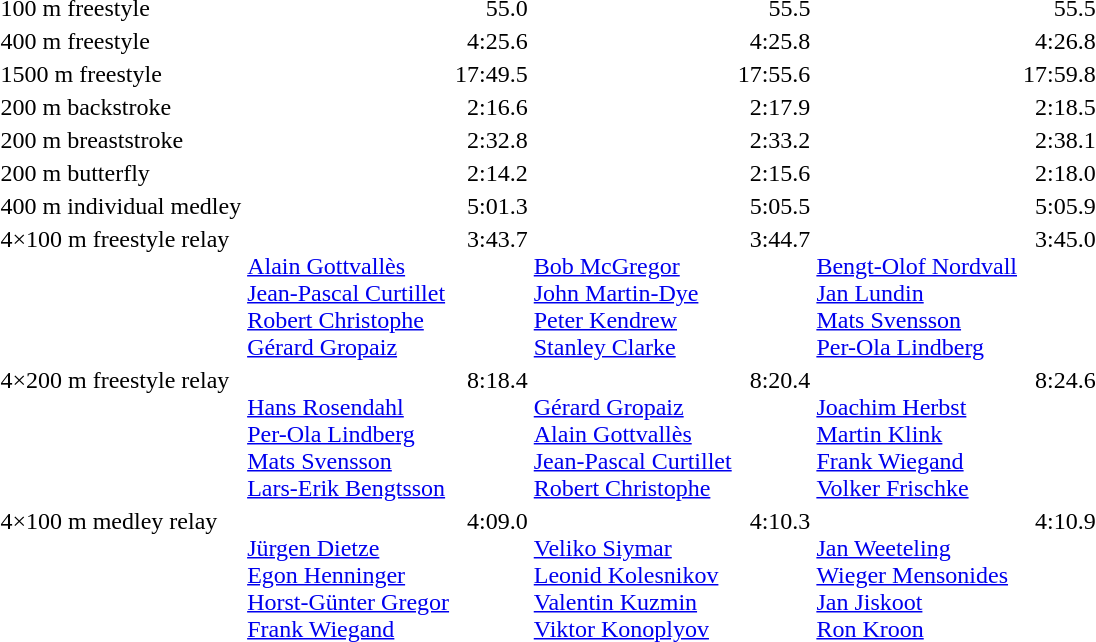<table>
<tr valign=top>
<td>100 m freestyle</td>
<td></td>
<td align=right>55.0</td>
<td></td>
<td align=right>55.5</td>
<td></td>
<td align=right>55.5</td>
</tr>
<tr valign=top>
<td>400 m freestyle</td>
<td></td>
<td align=right>4:25.6</td>
<td></td>
<td align=right>4:25.8</td>
<td></td>
<td align=right>4:26.8</td>
</tr>
<tr valign=top>
<td>1500 m freestyle</td>
<td></td>
<td align=right>17:49.5</td>
<td></td>
<td align=right>17:55.6</td>
<td></td>
<td align=right>17:59.8</td>
</tr>
<tr valign=top>
<td>200 m backstroke</td>
<td></td>
<td align=right>2:16.6</td>
<td></td>
<td align=right>2:17.9</td>
<td></td>
<td align=right>2:18.5</td>
</tr>
<tr valign=top>
<td>200 m breaststroke</td>
<td></td>
<td align=right>2:32.8</td>
<td></td>
<td align=right>2:33.2</td>
<td></td>
<td align=right>2:38.1</td>
</tr>
<tr valign=top>
<td>200 m butterfly</td>
<td></td>
<td align=right>2:14.2</td>
<td></td>
<td align=right>2:15.6</td>
<td></td>
<td align=right>2:18.0</td>
</tr>
<tr valign=top>
<td>400 m individual medley</td>
<td></td>
<td align=right>5:01.3</td>
<td></td>
<td align=right>5:05.5</td>
<td></td>
<td align=right>5:05.9</td>
</tr>
<tr valign=top>
<td>4×100 m freestyle relay</td>
<td><br><a href='#'>Alain Gottvallès</a><br><a href='#'>Jean-Pascal Curtillet</a><br><a href='#'>Robert Christophe</a><br><a href='#'>Gérard Gropaiz</a></td>
<td align=right>3:43.7</td>
<td><br><a href='#'>Bob McGregor</a><br><a href='#'>John Martin-Dye</a><br><a href='#'>Peter Kendrew</a><br><a href='#'>Stanley Clarke</a></td>
<td align=right>3:44.7</td>
<td><br><a href='#'>Bengt-Olof Nordvall</a><br><a href='#'>Jan Lundin</a><br><a href='#'>Mats Svensson</a><br><a href='#'>Per-Ola Lindberg</a></td>
<td align=right>3:45.0</td>
</tr>
<tr valign=top>
<td>4×200 m freestyle relay</td>
<td><br><a href='#'>Hans Rosendahl</a><br><a href='#'>Per-Ola Lindberg</a><br><a href='#'>Mats Svensson</a><br><a href='#'>Lars-Erik Bengtsson</a></td>
<td align=right>8:18.4</td>
<td><br><a href='#'>Gérard Gropaiz</a><br><a href='#'>Alain Gottvallès</a><br><a href='#'>Jean-Pascal Curtillet </a><br><a href='#'>Robert Christophe</a></td>
<td align=right>8:20.4</td>
<td><br><a href='#'>Joachim Herbst</a><br><a href='#'>Martin Klink</a><br><a href='#'>Frank Wiegand</a><br><a href='#'>Volker Frischke</a></td>
<td align=right>8:24.6</td>
</tr>
<tr valign=top>
<td>4×100 m medley relay</td>
<td><br><a href='#'>Jürgen Dietze</a><br><a href='#'>Egon Henninger</a><br><a href='#'>Horst-Günter Gregor</a><br><a href='#'>Frank Wiegand</a></td>
<td align=right>4:09.0</td>
<td><br><a href='#'>Veliko Siymar</a><br><a href='#'>Leonid Kolesnikov</a><br><a href='#'>Valentin Kuzmin</a><br><a href='#'>Viktor Konoplyov</a></td>
<td align=right>4:10.3</td>
<td><br><a href='#'>Jan Weeteling</a><br><a href='#'>Wieger Mensonides</a><br><a href='#'>Jan Jiskoot</a><br><a href='#'>Ron Kroon</a></td>
<td align=right>4:10.9</td>
</tr>
</table>
